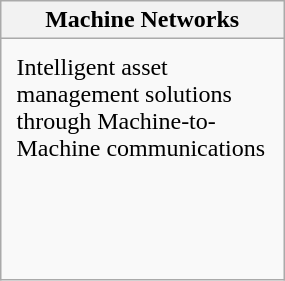<table class="wikitable" style="float: left; width: 15%; margin-left: 20px;">
<tr>
<th>Machine Networks</th>
</tr>
<tr valign="top">
<td style="padding: 10px; height: 140px;">Intelligent asset management solutions through Machine-to-Machine communications</td>
</tr>
</table>
